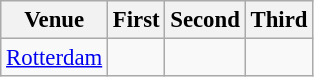<table class="wikitable" style="text-align:center; font-size:95%">
<tr>
<th>Venue</th>
<th>First</th>
<th>Second</th>
<th>Third</th>
</tr>
<tr>
<td align="center"><a href='#'>Rotterdam</a></td>
<td></td>
<td></td>
<td></td>
</tr>
</table>
